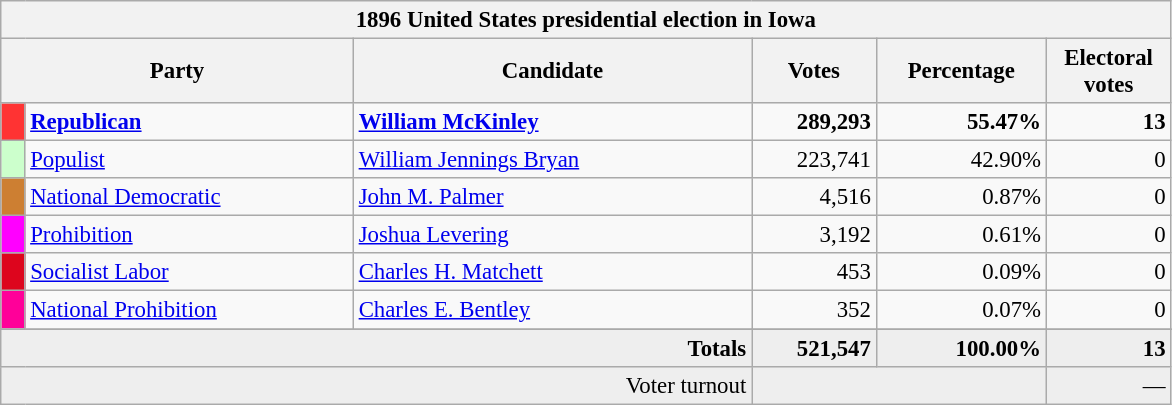<table class="wikitable" style="font-size: 95%;">
<tr>
<th colspan="6">1896 United States presidential election in Iowa</th>
</tr>
<tr>
<th colspan="2" style="width: 15em">Party</th>
<th style="width: 17em">Candidate</th>
<th style="width: 5em">Votes</th>
<th style="width: 7em">Percentage</th>
<th style="width: 5em">Electoral votes</th>
</tr>
<tr>
<th style="background-color:#FF3333; width: 3px"></th>
<td style="width: 130px"><strong><a href='#'>Republican</a></strong></td>
<td><strong><a href='#'>William McKinley</a></strong></td>
<td align="right"><strong>289,293</strong></td>
<td align="right"><strong>55.47%</strong></td>
<td align="right"><strong>13</strong></td>
</tr>
<tr>
<th style="background-color:#CCFFCC; width: 3px"></th>
<td style="width: 130px"><a href='#'>Populist</a></td>
<td><a href='#'>William Jennings Bryan</a></td>
<td align="right">223,741</td>
<td align="right">42.90%</td>
<td align="right">0</td>
</tr>
<tr>
<th style="background-color:#CD7F32; width: 3px"></th>
<td style="width: 130px"><a href='#'>National Democratic</a></td>
<td><a href='#'>John M. Palmer</a></td>
<td align="right">4,516</td>
<td align="right">0.87%</td>
<td align="right">0</td>
</tr>
<tr>
<th style="background-color:#FF00FF; width: 3px"></th>
<td style="width: 130px"><a href='#'>Prohibition</a></td>
<td><a href='#'>Joshua Levering</a></td>
<td align="right">3,192</td>
<td align="right">0.61%</td>
<td align="right">0</td>
</tr>
<tr>
<th style="background-color:#DD051D; width: 3px"></th>
<td style="width: 130px"><a href='#'>Socialist Labor</a></td>
<td><a href='#'>Charles H. Matchett</a></td>
<td align="right">453</td>
<td align="right">0.09%</td>
<td align="right">0</td>
</tr>
<tr>
<th style="background-color:#f09; width: 3px"></th>
<td style="width: 130px"><a href='#'>National Prohibition</a></td>
<td><a href='#'>Charles E. Bentley</a></td>
<td align="right">352</td>
<td align="right">0.07%</td>
<td align="right">0</td>
</tr>
<tr>
</tr>
<tr bgcolor="#EEEEEE">
<td colspan="3" align="right"><strong>Totals</strong></td>
<td align="right"><strong>521,547</strong></td>
<td align="right"><strong>100.00%</strong></td>
<td align="right"><strong>13</strong></td>
</tr>
<tr bgcolor="#EEEEEE">
<td colspan="3" align="right">Voter turnout</td>
<td colspan="2" align="right"></td>
<td align="right">—</td>
</tr>
</table>
